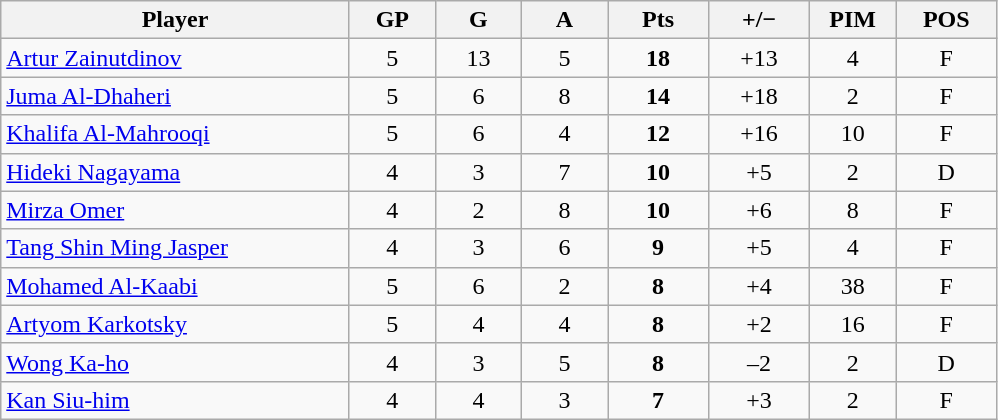<table class="wikitable sortable" style="text-align:center;">
<tr>
<th style="width:225px;">Player</th>
<th style="width:50px;">GP</th>
<th style="width:50px;">G</th>
<th style="width:50px;">A</th>
<th style="width:60px;">Pts</th>
<th style="width:60px;">+/−</th>
<th style="width:50px;">PIM</th>
<th style="width:60px;">POS</th>
</tr>
<tr>
<td style="text-align:left;"> <a href='#'>Artur Zainutdinov</a></td>
<td>5</td>
<td>13</td>
<td>5</td>
<td><strong>18</strong></td>
<td>+13</td>
<td>4</td>
<td>F</td>
</tr>
<tr>
<td style="text-align:left;"> <a href='#'>Juma Al-Dhaheri</a></td>
<td>5</td>
<td>6</td>
<td>8</td>
<td><strong>14</strong></td>
<td>+18</td>
<td>2</td>
<td>F</td>
</tr>
<tr>
<td style="text-align:left;"> <a href='#'>Khalifa Al-Mahrooqi</a></td>
<td>5</td>
<td>6</td>
<td>4</td>
<td><strong>12</strong></td>
<td>+16</td>
<td>10</td>
<td>F</td>
</tr>
<tr>
<td style="text-align:left;"> <a href='#'>Hideki Nagayama</a></td>
<td>4</td>
<td>3</td>
<td>7</td>
<td><strong>10</strong></td>
<td>+5</td>
<td>2</td>
<td>D</td>
</tr>
<tr>
<td style="text-align:left;"> <a href='#'>Mirza Omer</a></td>
<td>4</td>
<td>2</td>
<td>8</td>
<td><strong>10</strong></td>
<td>+6</td>
<td>8</td>
<td>F</td>
</tr>
<tr>
<td style="text-align:left;"> <a href='#'>Tang Shin Ming Jasper</a></td>
<td>4</td>
<td>3</td>
<td>6</td>
<td><strong>9</strong></td>
<td>+5</td>
<td>4</td>
<td>F</td>
</tr>
<tr>
<td style="text-align:left;"> <a href='#'>Mohamed Al-Kaabi</a></td>
<td>5</td>
<td>6</td>
<td>2</td>
<td><strong>8</strong></td>
<td>+4</td>
<td>38</td>
<td>F</td>
</tr>
<tr>
<td style="text-align:left;"> <a href='#'>Artyom Karkotsky</a></td>
<td>5</td>
<td>4</td>
<td>4</td>
<td><strong>8</strong></td>
<td>+2</td>
<td>16</td>
<td>F</td>
</tr>
<tr>
<td style="text-align:left;"> <a href='#'>Wong Ka-ho</a></td>
<td>4</td>
<td>3</td>
<td>5</td>
<td><strong>8</strong></td>
<td>–2</td>
<td>2</td>
<td>D</td>
</tr>
<tr>
<td style="text-align:left;"> <a href='#'>Kan Siu-him</a></td>
<td>4</td>
<td>4</td>
<td>3</td>
<td><strong>7</strong></td>
<td>+3</td>
<td>2</td>
<td>F</td>
</tr>
</table>
